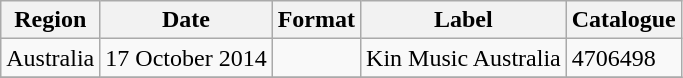<table class="wikitable plainrowheaders">
<tr>
<th scope="col">Region</th>
<th scope="col">Date</th>
<th scope="col">Format</th>
<th scope="col">Label</th>
<th scope="col">Catalogue</th>
</tr>
<tr>
<td>Australia</td>
<td>17 October 2014</td>
<td></td>
<td>Kin Music Australia</td>
<td>4706498</td>
</tr>
<tr>
</tr>
</table>
